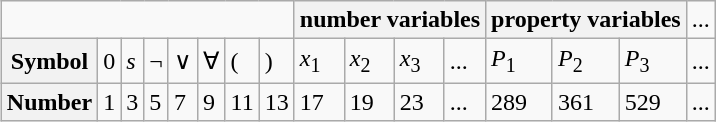<table class=wikitable style="float:right;">
<tr>
<td COLSPAN=8></td>
<th COLSPAN=4>number variables</th>
<th COLSPAN=3>property variables</th>
<td>...</td>
</tr>
<tr>
<th>Symbol</th>
<td>0</td>
<td><em>s</em></td>
<td>¬</td>
<td>∨</td>
<td>∀</td>
<td>(</td>
<td>)</td>
<td><em>x</em><sub>1</sub></td>
<td><em>x</em><sub>2</sub></td>
<td><em>x</em><sub>3</sub></td>
<td>...</td>
<td><em>P</em><sub>1</sub></td>
<td><em>P</em><sub>2</sub></td>
<td><em>P</em><sub>3</sub></td>
<td>...</td>
</tr>
<tr>
<th>Number</th>
<td>1</td>
<td>3</td>
<td>5</td>
<td>7</td>
<td>9</td>
<td>11</td>
<td>13</td>
<td>17</td>
<td>19</td>
<td>23</td>
<td>...</td>
<td>289</td>
<td>361</td>
<td>529</td>
<td>...</td>
</tr>
</table>
